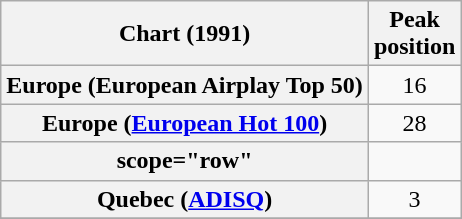<table class="wikitable sortable plainrowheaders">
<tr>
<th>Chart (1991)</th>
<th>Peak<br>position</th>
</tr>
<tr>
<th scope="row">Europe (European Airplay Top 50)</th>
<td align="center">16</td>
</tr>
<tr>
<th scope="row">Europe (<a href='#'>European Hot 100</a>)</th>
<td align="center">28</td>
</tr>
<tr>
<th>scope="row"</th>
</tr>
<tr>
<th scope="row">Quebec (<a href='#'>ADISQ</a>)</th>
<td align="center">3</td>
</tr>
<tr>
</tr>
</table>
